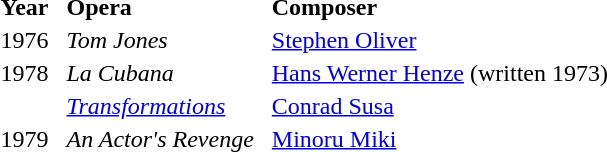<table>
<tr>
<td><strong>Year</strong></td>
<td><strong>Opera</strong></td>
<td><strong>Composer</strong></td>
</tr>
<tr>
<td>1976  </td>
<td><em>Tom Jones</em></td>
<td><a href='#'>Stephen Oliver</a></td>
</tr>
<tr>
<td>1978</td>
<td><em>La Cubana</em></td>
<td><a href='#'>Hans Werner Henze</a> <span>(written 1973)</span></td>
</tr>
<tr>
<td></td>
<td><em><a href='#'>Transformations</a></em></td>
<td><a href='#'>Conrad Susa</a></td>
</tr>
<tr>
<td>1979</td>
<td><em>An Actor's Revenge</em>  </td>
<td><a href='#'>Minoru Miki</a></td>
</tr>
</table>
